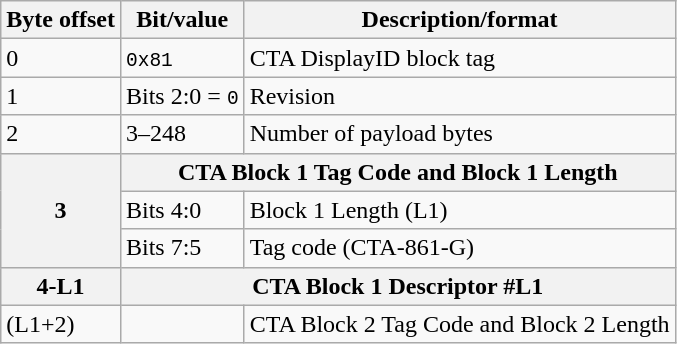<table class=wikitable>
<tr>
<th>Byte offset</th>
<th>Bit/value</th>
<th>Description/format</th>
</tr>
<tr>
<td>0</td>
<td><code>0x81</code></td>
<td>CTA DisplayID block tag</td>
</tr>
<tr>
<td>1</td>
<td>Bits 2:0 = <code>0</code></td>
<td>Revision</td>
</tr>
<tr>
<td>2</td>
<td>3–248</td>
<td>Number of payload bytes</td>
</tr>
<tr>
<th rowspan=3>3</th>
<th colspan=2>CTA Block 1 Tag Code and Block 1 Length</th>
</tr>
<tr>
<td>Bits 4:0</td>
<td>Block 1 Length (L1)</td>
</tr>
<tr>
<td>Bits 7:5</td>
<td>Tag code (CTA-861-G)</td>
</tr>
<tr>
<th>4-L1</th>
<th colspan=2>CTA Block 1 Descriptor #L1</th>
</tr>
<tr>
<td>(L1+2)</td>
<td></td>
<td>CTA Block 2 Tag Code and Block 2 Length</td>
</tr>
</table>
